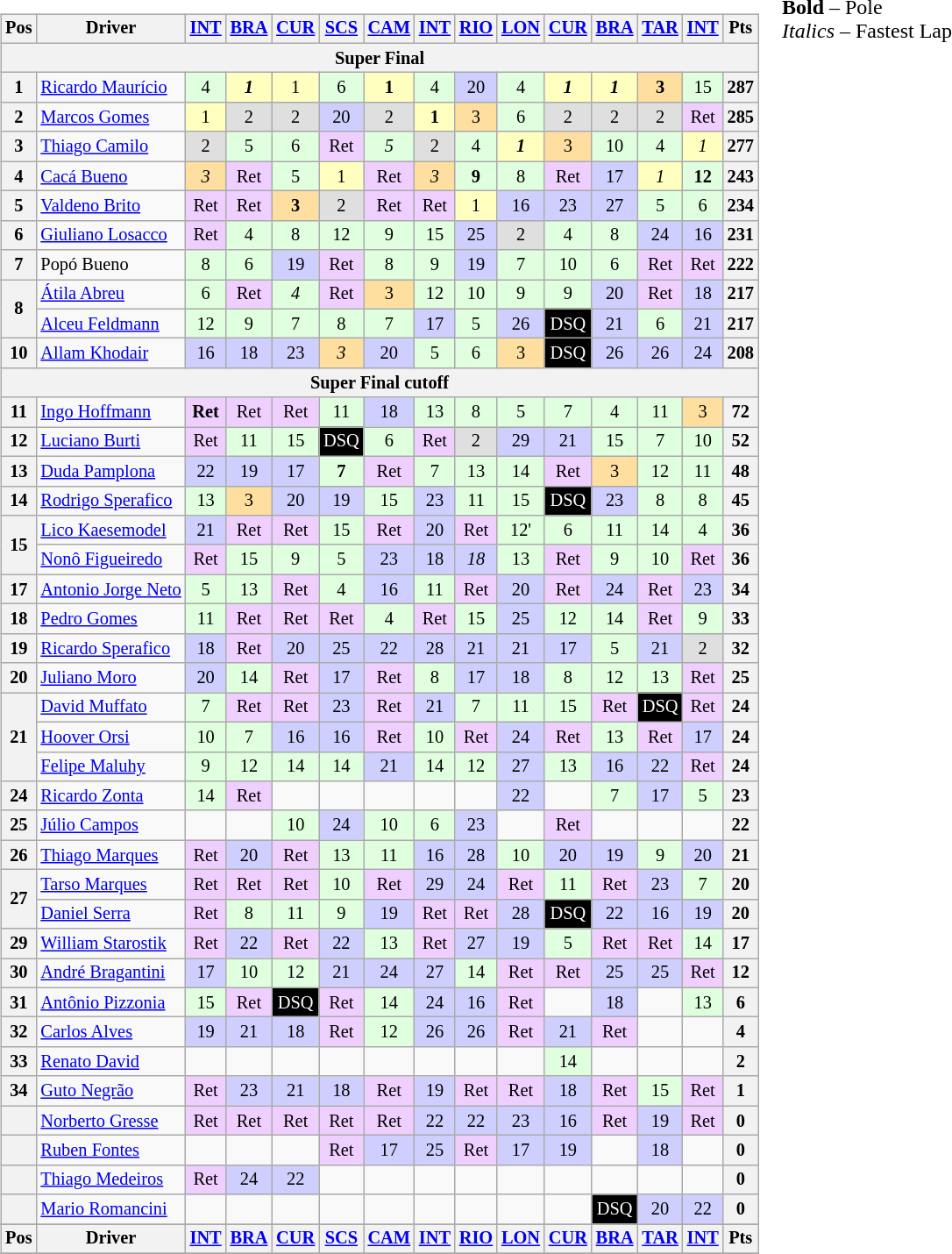<table>
<tr>
<td valign="top"><br><table align="left"| class="wikitable" style="font-size: 85%; text-align: center">
<tr valign="top">
<th valign="middle">Pos</th>
<th valign="middle">Driver</th>
<th><a href='#'>INT</a></th>
<th><a href='#'>BRA</a></th>
<th><a href='#'>CUR</a></th>
<th><a href='#'>SCS</a></th>
<th><a href='#'>CAM</a></th>
<th><a href='#'>INT</a></th>
<th><a href='#'>RIO</a></th>
<th><a href='#'>LON</a></th>
<th><a href='#'>CUR</a></th>
<th><a href='#'>BRA</a></th>
<th><a href='#'>TAR</a></th>
<th><a href='#'>INT</a></th>
<th valign="middle">Pts</th>
</tr>
<tr>
<th colspan=15>Super Final</th>
</tr>
<tr>
<th>1</th>
<td align=left><a href='#'>Ricardo Maurício</a></td>
<td style="background:#dfffdf;">4</td>
<td style="background:#ffffbf;"><strong><em>1</em></strong></td>
<td style="background:#ffffbf;">1</td>
<td style="background:#dfffdf;">6</td>
<td style="background:#ffffbf;"><strong>1</strong></td>
<td style="background:#dfffdf;">4</td>
<td style="background:#cfcfff;">20</td>
<td style="background:#dfffdf;">4</td>
<td style="background:#ffffbf;"><strong><em>1</em></strong></td>
<td style="background:#ffffbf;"><strong><em>1</em></strong></td>
<td style="background:#ffdf9f;"><strong>3</strong></td>
<td style="background:#dfffdf;">15</td>
<th>287</th>
</tr>
<tr>
<th>2</th>
<td align=left><a href='#'>Marcos Gomes</a></td>
<td style="background:#ffffbf;">1</td>
<td style="background:#dfdfdf;">2</td>
<td style="background:#dfdfdf;">2</td>
<td style="background:#cfcfff;">20</td>
<td style="background:#dfdfdf;">2</td>
<td style="background:#ffffbf;"><strong>1</strong></td>
<td style="background:#ffdf9f;">3</td>
<td style="background:#dfffdf;">6</td>
<td style="background:#dfdfdf;">2</td>
<td style="background:#dfdfdf;">2</td>
<td style="background:#dfdfdf;">2</td>
<td style="background:#efcfff;">Ret</td>
<th>285</th>
</tr>
<tr>
<th>3</th>
<td align=left><a href='#'>Thiago Camilo</a></td>
<td style="background:#dfdfdf;">2</td>
<td style="background:#dfffdf;">5</td>
<td style="background:#dfffdf;">6</td>
<td style="background:#efcfff;">Ret</td>
<td style="background:#dfffdf;"><em>5</em></td>
<td style="background:#dfdfdf;">2</td>
<td style="background:#dfffdf;">4</td>
<td style="background:#ffffbf;"><strong><em>1</em></strong></td>
<td style="background:#ffdf9f;">3</td>
<td style="background:#dfffdf;">10</td>
<td style="background:#dfffdf;">4</td>
<td style="background:#ffffbf;"><em>1</em></td>
<th>277</th>
</tr>
<tr>
<th>4</th>
<td align=left><a href='#'>Cacá Bueno</a></td>
<td style="background:#ffdf9f;"><em>3</em></td>
<td style="background:#efcfff;">Ret</td>
<td style="background:#dfffdf;">5</td>
<td style="background:#ffffbf;">1</td>
<td style="background:#efcfff;">Ret</td>
<td style="background:#ffdf9f;"><em>3</em></td>
<td style="background:#dfffdf;"><strong>9</strong></td>
<td style="background:#dfffdf;">8</td>
<td style="background:#efcfff;">Ret</td>
<td style="background:#cfcfff;">17</td>
<td style="background:#ffffbf;"><em>1</em></td>
<td style="background:#dfffdf;"><strong>12</strong></td>
<th>243</th>
</tr>
<tr>
<th>5</th>
<td align=left><a href='#'>Valdeno Brito</a></td>
<td style="background:#efcfff;">Ret</td>
<td style="background:#efcfff;">Ret</td>
<td style="background:#ffdf9f;"><strong>3</strong></td>
<td style="background:#dfdfdf;">2</td>
<td style="background:#efcfff;">Ret</td>
<td style="background:#efcfff;">Ret</td>
<td style="background:#ffffbf;">1</td>
<td style="background:#cfcfff;">16</td>
<td style="background:#cfcfff;">23</td>
<td style="background:#cfcfff;">27</td>
<td style="background:#dfffdf;">5</td>
<td style="background:#dfffdf;">6</td>
<th>234</th>
</tr>
<tr>
<th>6</th>
<td align=left><a href='#'>Giuliano Losacco</a></td>
<td style="background:#efcfff;">Ret</td>
<td style="background:#dfffdf;">4</td>
<td style="background:#dfffdf;">8</td>
<td style="background:#dfffdf;">12</td>
<td style="background:#dfffdf;">9</td>
<td style="background:#dfffdf;">15</td>
<td style="background:#cfcfff;">25</td>
<td style="background:#dfdfdf;">2</td>
<td style="background:#dfffdf;">4</td>
<td style="background:#dfffdf;">8</td>
<td style="background:#cfcfff;">24</td>
<td style="background:#cfcfff;">16</td>
<th>231</th>
</tr>
<tr>
<th>7</th>
<td align=left>Popó Bueno</td>
<td style="background:#dfffdf;">8</td>
<td style="background:#dfffdf;">6</td>
<td style="background:#cfcfff;">19</td>
<td style="background:#efcfff;">Ret</td>
<td style="background:#dfffdf;">8</td>
<td style="background:#dfffdf;">9</td>
<td style="background:#cfcfff;">19</td>
<td style="background:#dfffdf;">7</td>
<td style="background:#dfffdf;">10</td>
<td style="background:#dfffdf;">6</td>
<td style="background:#efcfff;">Ret</td>
<td style="background:#efcfff;">Ret</td>
<th>222</th>
</tr>
<tr>
<th rowspan=2>8</th>
<td align=left><a href='#'>Átila Abreu</a></td>
<td style="background:#dfffdf;">6</td>
<td style="background:#efcfff;">Ret</td>
<td style="background:#dfffdf;"><em>4</em></td>
<td style="background:#efcfff;">Ret</td>
<td style="background:#ffdf9f;">3</td>
<td style="background:#dfffdf;">12</td>
<td style="background:#dfffdf;">10</td>
<td style="background:#dfffdf;">9</td>
<td style="background:#dfffdf;">9</td>
<td style="background:#cfcfff;">20</td>
<td style="background:#efcfff;">Ret</td>
<td style="background:#cfcfff;">18</td>
<th>217</th>
</tr>
<tr>
<td align=left><a href='#'>Alceu Feldmann</a></td>
<td style="background:#dfffdf;">12</td>
<td style="background:#dfffdf;">9</td>
<td style="background:#dfffdf;">7</td>
<td style="background:#dfffdf;">8</td>
<td style="background:#dfffdf;">7</td>
<td style="background:#cfcfff;">17</td>
<td style="background:#dfffdf;">5</td>
<td style="background:#cfcfff;">26</td>
<td style="background:#000000; color:white;">DSQ</td>
<td style="background:#cfcfff;">21</td>
<td style="background:#dfffdf;">6</td>
<td style="background:#cfcfff;">21</td>
<th>217</th>
</tr>
<tr>
<th>10</th>
<td align=left><a href='#'>Allam Khodair</a></td>
<td style="background:#cfcfff;">16</td>
<td style="background:#cfcfff;">18</td>
<td style="background:#cfcfff;">23</td>
<td style="background:#ffdf9f;"><em>3</em></td>
<td style="background:#cfcfff;">20</td>
<td style="background:#dfffdf;">5</td>
<td style="background:#dfffdf;">6</td>
<td style="background:#ffdf9f;">3</td>
<td style="background:#000000; color:white;">DSQ</td>
<td style="background:#cfcfff;">26</td>
<td style="background:#cfcfff;">26</td>
<td style="background:#cfcfff;">24</td>
<th>208</th>
</tr>
<tr>
<th colspan=15>Super Final cutoff</th>
</tr>
<tr>
<th>11</th>
<td align=left><a href='#'>Ingo Hoffmann</a></td>
<td style="background:#efcfff;"><strong>Ret</strong></td>
<td style="background:#efcfff;">Ret</td>
<td style="background:#efcfff;">Ret</td>
<td style="background:#dfffdf;">11</td>
<td style="background:#cfcfff;">18</td>
<td style="background:#dfffdf;">13</td>
<td style="background:#dfffdf;">8</td>
<td style="background:#dfffdf;">5</td>
<td style="background:#dfffdf;">7</td>
<td style="background:#dfffdf;">4</td>
<td style="background:#dfffdf;">11</td>
<td style="background:#ffdf9f;">3</td>
<th>72</th>
</tr>
<tr>
<th>12</th>
<td align=left><a href='#'>Luciano Burti</a></td>
<td style="background:#efcfff;">Ret</td>
<td style="background:#dfffdf;">11</td>
<td style="background:#dfffdf;">15</td>
<td style="background:#000000; color:white;">DSQ</td>
<td style="background:#dfffdf;">6</td>
<td style="background:#efcfff;">Ret</td>
<td style="background:#dfdfdf;">2</td>
<td style="background:#cfcfff;">29</td>
<td style="background:#cfcfff;">21</td>
<td style="background:#dfffdf;">15</td>
<td style="background:#dfffdf;">7</td>
<td style="background:#dfffdf;">10</td>
<th>52</th>
</tr>
<tr>
<th>13</th>
<td align=left><a href='#'>Duda Pamplona</a></td>
<td style="background:#cfcfff;">22</td>
<td style="background:#cfcfff;">19</td>
<td style="background:#cfcfff;">17</td>
<td style="background:#dfffdf;"><strong>7</strong></td>
<td style="background:#efcfff;">Ret</td>
<td style="background:#dfffdf;">7</td>
<td style="background:#dfffdf;">13</td>
<td style="background:#dfffdf;">14</td>
<td style="background:#efcfff;">Ret</td>
<td style="background:#ffdf9f;">3</td>
<td style="background:#dfffdf;">12</td>
<td style="background:#dfffdf;">11</td>
<th>48</th>
</tr>
<tr>
<th>14</th>
<td align=left><a href='#'>Rodrigo Sperafico</a></td>
<td style="background:#dfffdf;">13</td>
<td style="background:#ffdf9f;">3</td>
<td style="background:#cfcfff;">20</td>
<td style="background:#cfcfff;">19</td>
<td style="background:#dfffdf;">15</td>
<td style="background:#cfcfff;">23</td>
<td style="background:#dfffdf;">11</td>
<td style="background:#dfffdf;">15</td>
<td style="background:#000000; color:white;">DSQ</td>
<td style="background:#cfcfff;">23</td>
<td style="background:#dfffdf;">8</td>
<td style="background:#dfffdf;">8</td>
<th>45</th>
</tr>
<tr>
<th rowspan=2>15</th>
<td align=left><a href='#'>Lico Kaesemodel</a></td>
<td style="background:#cfcfff;">21</td>
<td style="background:#efcfff;">Ret</td>
<td style="background:#efcfff;">Ret</td>
<td style="background:#dfffdf;">15</td>
<td style="background:#efcfff;">Ret</td>
<td style="background:#cfcfff;">20</td>
<td style="background:#efcfff;">Ret</td>
<td style="background:#dfffdf;">12'</td>
<td style="background:#dfffdf;">6</td>
<td style="background:#dfffdf;">11</td>
<td style="background:#dfffdf;">14</td>
<td style="background:#dfffdf;">4</td>
<th>36</th>
</tr>
<tr>
<td align=left><a href='#'>Nonô Figueiredo</a></td>
<td style="background:#efcfff;">Ret</td>
<td style="background:#dfffdf;">15</td>
<td style="background:#dfffdf;">9</td>
<td style="background:#dfffdf;">5</td>
<td style="background:#cfcfff;">23</td>
<td style="background:#cfcfff;">18</td>
<td style="background:#cfcfff;"><em>18</em></td>
<td style="background:#dfffdf;">13</td>
<td style="background:#efcfff;">Ret</td>
<td style="background:#dfffdf;">9</td>
<td style="background:#dfffdf;">10</td>
<td style="background:#efcfff;">Ret</td>
<th>36</th>
</tr>
<tr>
<th>17</th>
<td align=left><a href='#'>Antonio Jorge Neto</a></td>
<td style="background:#dfffdf;">5</td>
<td style="background:#dfffdf;">13</td>
<td style="background:#efcfff;">Ret</td>
<td style="background:#dfffdf;">4</td>
<td style="background:#cfcfff;">16</td>
<td style="background:#dfffdf;">11</td>
<td style="background:#efcfff;">Ret</td>
<td style="background:#cfcfff;">20</td>
<td style="background:#efcfff;">Ret</td>
<td style="background:#cfcfff;">24</td>
<td style="background:#efcfff;">Ret</td>
<td style="background:#cfcfff;">23</td>
<th>34</th>
</tr>
<tr>
<th>18</th>
<td align=left><a href='#'>Pedro Gomes</a></td>
<td style="background:#dfffdf;">11</td>
<td style="background:#efcfff;">Ret</td>
<td style="background:#efcfff;">Ret</td>
<td style="background:#efcfff;">Ret</td>
<td style="background:#dfffdf;">4</td>
<td style="background:#efcfff;">Ret</td>
<td style="background:#dfffdf;">15</td>
<td style="background:#cfcfff;">25</td>
<td style="background:#dfffdf;">12</td>
<td style="background:#dfffdf;">14</td>
<td style="background:#efcfff;">Ret</td>
<td style="background:#dfffdf;">9</td>
<th>33</th>
</tr>
<tr>
<th>19</th>
<td align=left><a href='#'>Ricardo Sperafico</a></td>
<td style="background:#cfcfff;">18</td>
<td style="background:#efcfff;">Ret</td>
<td style="background:#cfcfff;">20</td>
<td style="background:#cfcfff;">25</td>
<td style="background:#cfcfff;">22</td>
<td style="background:#cfcfff;">28</td>
<td style="background:#cfcfff;">21</td>
<td style="background:#cfcfff;">21</td>
<td style="background:#cfcfff;">17</td>
<td style="background:#dfffdf;">5</td>
<td style="background:#cfcfff;">21</td>
<td style="background:#dfdfdf;">2</td>
<th>32</th>
</tr>
<tr>
<th>20</th>
<td align=left><a href='#'>Juliano Moro</a></td>
<td style="background:#cfcfff;">20</td>
<td style="background:#dfffdf;">14</td>
<td style="background:#efcfff;">Ret</td>
<td style="background:#cfcfff;">17</td>
<td style="background:#efcfff;">Ret</td>
<td style="background:#dfffdf;">8</td>
<td style="background:#cfcfff;">17</td>
<td style="background:#cfcfff;">18</td>
<td style="background:#dfffdf;">8</td>
<td style="background:#dfffdf;">12</td>
<td style="background:#dfffdf;">13</td>
<td style="background:#efcfff;">Ret</td>
<th>25</th>
</tr>
<tr>
<th rowspan=3>21</th>
<td align=left><a href='#'>David Muffato</a></td>
<td style="background:#dfffdf;">7</td>
<td style="background:#efcfff;">Ret</td>
<td style="background:#efcfff;">Ret</td>
<td style="background:#cfcfff;">23</td>
<td style="background:#efcfff;">Ret</td>
<td style="background:#cfcfff;">21</td>
<td style="background:#dfffdf;">7</td>
<td style="background:#dfffdf;">11</td>
<td style="background:#dfffdf;">15</td>
<td style="background:#efcfff;">Ret</td>
<td style="background:#000000; color:white;">DSQ</td>
<td style="background:#efcfff;">Ret</td>
<th>24</th>
</tr>
<tr>
<td align=left><a href='#'>Hoover Orsi</a></td>
<td style="background:#dfffdf;">10</td>
<td style="background:#dfffdf;">7</td>
<td style="background:#cfcfff;">16</td>
<td style="background:#cfcfff;">16</td>
<td style="background:#efcfff;">Ret</td>
<td style="background:#dfffdf;">10</td>
<td style="background:#efcfff;">Ret</td>
<td style="background:#cfcfff;">24</td>
<td style="background:#efcfff;">Ret</td>
<td style="background:#dfffdf;">13</td>
<td style="background:#efcfff;">Ret</td>
<td style="background:#cfcfff;">17</td>
<th>24</th>
</tr>
<tr>
<td align=left><a href='#'>Felipe Maluhy</a></td>
<td style="background:#dfffdf;">9</td>
<td style="background:#dfffdf;">12</td>
<td style="background:#dfffdf;">14</td>
<td style="background:#dfffdf;">14</td>
<td style="background:#cfcfff;">21</td>
<td style="background:#dfffdf;">14</td>
<td style="background:#dfffdf;">12</td>
<td style="background:#cfcfff;">27</td>
<td style="background:#dfffdf;">13</td>
<td style="background:#cfcfff;">16</td>
<td style="background:#cfcfff;">22</td>
<td style="background:#efcfff;">Ret</td>
<th>24</th>
</tr>
<tr>
<th>24</th>
<td align=left><a href='#'>Ricardo Zonta</a></td>
<td style="background:#dfffdf;">14</td>
<td style="background:#efcfff;">Ret</td>
<td></td>
<td></td>
<td></td>
<td></td>
<td></td>
<td style="background:#cfcfff;">22</td>
<td></td>
<td style="background:#dfffdf;">7</td>
<td style="background:#cfcfff;">17</td>
<td style="background:#dfffdf;">5</td>
<th>23</th>
</tr>
<tr>
<th>25</th>
<td align=left><a href='#'>Júlio Campos</a></td>
<td></td>
<td></td>
<td style="background:#dfffdf;">10</td>
<td style="background:#cfcfff;">24</td>
<td style="background:#dfffdf;">10</td>
<td style="background:#dfffdf;">6</td>
<td style="background:#cfcfff;">23</td>
<td></td>
<td style="background:#efcfff;">Ret</td>
<td></td>
<td></td>
<td></td>
<th>22</th>
</tr>
<tr>
<th>26</th>
<td align=left><a href='#'>Thiago Marques</a></td>
<td style="background:#efcfff;">Ret</td>
<td style="background:#cfcfff;">20</td>
<td style="background:#efcfff;">Ret</td>
<td style="background:#dfffdf;">13</td>
<td style="background:#dfffdf;">11</td>
<td style="background:#cfcfff;">16</td>
<td style="background:#cfcfff;">28</td>
<td style="background:#dfffdf;">10</td>
<td style="background:#cfcfff;">20</td>
<td style="background:#cfcfff;">19</td>
<td style="background:#dfffdf;">9</td>
<td style="background:#cfcfff;">20</td>
<th>21</th>
</tr>
<tr>
<th rowspan=2>27</th>
<td align=left><a href='#'>Tarso Marques</a></td>
<td style="background:#efcfff;">Ret</td>
<td style="background:#efcfff;">Ret</td>
<td style="background:#efcfff;">Ret</td>
<td style="background:#dfffdf;">10</td>
<td style="background:#efcfff;">Ret</td>
<td style="background:#cfcfff;">29</td>
<td style="background:#cfcfff;">24</td>
<td style="background:#efcfff;">Ret</td>
<td style="background:#dfffdf;">11</td>
<td style="background:#efcfff;">Ret</td>
<td style="background:#cfcfff;">23</td>
<td style="background:#dfffdf;">7</td>
<th>20</th>
</tr>
<tr>
<td align=left><a href='#'>Daniel Serra</a></td>
<td style="background:#efcfff;">Ret</td>
<td style="background:#dfffdf;">8</td>
<td style="background:#dfffdf;">11</td>
<td style="background:#dfffdf;">9</td>
<td style="background:#cfcfff;">19</td>
<td style="background:#efcfff;">Ret</td>
<td style="background:#efcfff;">Ret</td>
<td style="background:#cfcfff;">28</td>
<td style="background:#000000; color:white;">DSQ</td>
<td style="background:#cfcfff;">22</td>
<td style="background:#cfcfff;">16</td>
<td style="background:#cfcfff;">19</td>
<th>20</th>
</tr>
<tr>
<th>29</th>
<td align=left><a href='#'>William Starostik</a></td>
<td style="background:#efcfff;">Ret</td>
<td style="background:#cfcfff;">22</td>
<td style="background:#efcfff;">Ret</td>
<td style="background:#cfcfff;">22</td>
<td style="background:#dfffdf;">13</td>
<td style="background:#efcfff;">Ret</td>
<td style="background:#cfcfff;">27</td>
<td style="background:#cfcfff;">19</td>
<td style="background:#dfffdf;">5</td>
<td style="background:#efcfff;">Ret</td>
<td style="background:#efcfff;">Ret</td>
<td style="background:#dfffdf;">14</td>
<th>17</th>
</tr>
<tr>
<th>30</th>
<td align=left><a href='#'>André Bragantini</a></td>
<td style="background:#cfcfff;">17</td>
<td style="background:#dfffdf;">10</td>
<td style="background:#dfffdf;">12</td>
<td style="background:#cfcfff;">21</td>
<td style="background:#cfcfff;">24</td>
<td style="background:#cfcfff;">27</td>
<td style="background:#dfffdf;">14</td>
<td style="background:#efcfff;">Ret</td>
<td style="background:#efcfff;">Ret</td>
<td style="background:#cfcfff;">25</td>
<td style="background:#cfcfff;">25</td>
<td style="background:#efcfff;">Ret</td>
<th>12</th>
</tr>
<tr>
<th>31</th>
<td align=left><a href='#'>Antônio Pizzonia</a></td>
<td style="background:#dfffdf;">15</td>
<td style="background:#efcfff;">Ret</td>
<td style="background:#000000; color:white;">DSQ</td>
<td style="background:#efcfff;">Ret</td>
<td style="background:#dfffdf;">14</td>
<td style="background:#cfcfff;">24</td>
<td style="background:#cfcfff;">16</td>
<td style="background:#efcfff;">Ret</td>
<td></td>
<td style="background:#cfcfff;">18</td>
<td></td>
<td style="background:#dfffdf;">13</td>
<th>6</th>
</tr>
<tr>
<th>32</th>
<td align=left><a href='#'>Carlos Alves</a></td>
<td style="background:#cfcfff;">19</td>
<td style="background:#cfcfff;">21</td>
<td style="background:#cfcfff;">18</td>
<td style="background:#efcfff;">Ret</td>
<td style="background:#dfffdf;">12</td>
<td style="background:#cfcfff;">26</td>
<td style="background:#cfcfff;">26</td>
<td style="background:#efcfff;">Ret</td>
<td style="background:#cfcfff;">21</td>
<td style="background:#efcfff;">Ret</td>
<td></td>
<td></td>
<th>4</th>
</tr>
<tr>
<th>33</th>
<td align=left><a href='#'>Renato David</a></td>
<td></td>
<td></td>
<td></td>
<td></td>
<td></td>
<td></td>
<td></td>
<td></td>
<td style="background:#dfffdf;">14</td>
<td></td>
<td></td>
<td></td>
<th>2</th>
</tr>
<tr>
<th>34</th>
<td align=left><a href='#'>Guto Negrão</a></td>
<td style="background:#efcfff;">Ret</td>
<td style="background:#cfcfff;">23</td>
<td style="background:#cfcfff;">21</td>
<td style="background:#cfcfff;">18</td>
<td style="background:#efcfff;">Ret</td>
<td style="background:#cfcfff;">19</td>
<td style="background:#efcfff;">Ret</td>
<td style="background:#efcfff;">Ret</td>
<td style="background:#cfcfff;">18</td>
<td style="background:#efcfff;">Ret</td>
<td style="background:#dfffdf;">15</td>
<td style="background:#efcfff;">Ret</td>
<th>1</th>
</tr>
<tr>
<th></th>
<td align=left><a href='#'>Norberto Gresse</a></td>
<td style="background:#efcfff;">Ret</td>
<td style="background:#efcfff;">Ret</td>
<td style="background:#efcfff;">Ret</td>
<td style="background:#efcfff;">Ret</td>
<td style="background:#efcfff;">Ret</td>
<td style="background:#cfcfff;">22</td>
<td style="background:#cfcfff;">22</td>
<td style="background:#cfcfff;">23</td>
<td style="background:#cfcfff;">16</td>
<td style="background:#efcfff;">Ret</td>
<td style="background:#cfcfff;">19</td>
<td style="background:#efcfff;">Ret</td>
<th>0</th>
</tr>
<tr>
<th></th>
<td align=left><a href='#'>Ruben Fontes</a></td>
<td></td>
<td></td>
<td></td>
<td style="background:#efcfff;">Ret</td>
<td style="background:#cfcfff;">17</td>
<td style="background:#cfcfff;">25</td>
<td style="background:#efcfff;">Ret</td>
<td style="background:#cfcfff;">17</td>
<td style="background:#cfcfff;">19</td>
<td></td>
<td style="background:#cfcfff;">18</td>
<td></td>
<th>0</th>
</tr>
<tr>
<th></th>
<td align=left><a href='#'>Thiago Medeiros</a></td>
<td style="background:#efcfff;">Ret</td>
<td style="background:#cfcfff;">24</td>
<td style="background:#cfcfff;">22</td>
<td></td>
<td></td>
<td></td>
<td></td>
<td></td>
<td></td>
<td></td>
<td></td>
<td></td>
<th>0</th>
</tr>
<tr>
<th></th>
<td align=left><a href='#'>Mario Romancini</a></td>
<td></td>
<td></td>
<td></td>
<td></td>
<td></td>
<td></td>
<td></td>
<td></td>
<td></td>
<td style="background:#000000; color:white;">DSQ</td>
<td style="background:#cfcfff;">20</td>
<td style="background:#cfcfff;">22</td>
<th>0</th>
</tr>
<tr>
</tr>
<tr valign="top">
<th valign="middle">Pos</th>
<th valign="middle">Driver</th>
<th><a href='#'>INT</a></th>
<th><a href='#'>BRA</a></th>
<th><a href='#'>CUR</a></th>
<th><a href='#'>SCS</a></th>
<th><a href='#'>CAM</a></th>
<th><a href='#'>INT</a></th>
<th><a href='#'>RIO</a></th>
<th><a href='#'>LON</a></th>
<th><a href='#'>CUR</a></th>
<th><a href='#'>BRA</a></th>
<th><a href='#'>TAR</a></th>
<th><a href='#'>INT</a></th>
<th valign="middle">Pts</th>
</tr>
<tr>
</tr>
</table>
</td>
<td valign="top"><br>
<span><strong>Bold</strong> – Pole<br>
<em>Italics</em> – Fastest Lap</span></td>
</tr>
</table>
